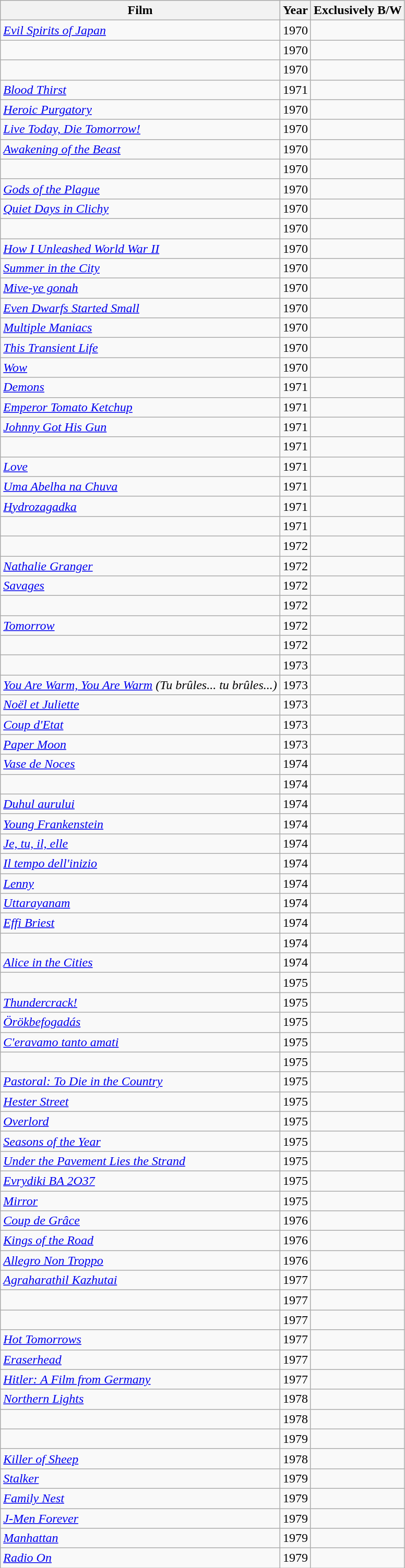<table class="wikitable sortable">
<tr>
<th>Film</th>
<th>Year</th>
<th>Exclusively B/W</th>
</tr>
<tr>
<td><em><a href='#'>Evil Spirits of Japan</a></em></td>
<td>1970</td>
<td></td>
</tr>
<tr>
<td><em></em></td>
<td>1970</td>
<td></td>
</tr>
<tr>
<td><em></em></td>
<td>1970</td>
<td></td>
</tr>
<tr>
<td><em><a href='#'>Blood Thirst</a></em></td>
<td>1971</td>
<td></td>
</tr>
<tr>
<td><em><a href='#'>Heroic Purgatory</a></em></td>
<td>1970</td>
<td></td>
</tr>
<tr>
<td><em><a href='#'>Live Today, Die Tomorrow!</a></em></td>
<td>1970</td>
<td></td>
</tr>
<tr>
<td><em><a href='#'>Awakening of the Beast</a></em></td>
<td>1970</td>
<td></td>
</tr>
<tr>
<td><em></em></td>
<td>1970</td>
<td></td>
</tr>
<tr>
<td><em><a href='#'>Gods of the Plague</a></em></td>
<td>1970</td>
<td></td>
</tr>
<tr>
<td><em><a href='#'>Quiet Days in Clichy</a></em></td>
<td>1970</td>
<td></td>
</tr>
<tr>
<td><em></em></td>
<td>1970</td>
<td></td>
</tr>
<tr>
<td><em><a href='#'>How I Unleashed World War II</a></em></td>
<td>1970</td>
<td></td>
</tr>
<tr>
<td><em><a href='#'>Summer in the City</a></em></td>
<td>1970</td>
<td></td>
</tr>
<tr>
<td><em><a href='#'>Mive-ye gonah</a></em></td>
<td>1970</td>
<td></td>
</tr>
<tr>
<td><em><a href='#'>Even Dwarfs Started Small</a></em></td>
<td>1970</td>
<td></td>
</tr>
<tr>
<td><em><a href='#'>Multiple Maniacs</a></em></td>
<td>1970</td>
<td></td>
</tr>
<tr>
<td><em><a href='#'>This Transient Life</a></em></td>
<td>1970</td>
<td></td>
</tr>
<tr>
<td><em><a href='#'>Wow</a></em></td>
<td>1970</td>
<td></td>
</tr>
<tr>
<td><em><a href='#'>Demons</a></em></td>
<td>1971</td>
<td></td>
</tr>
<tr>
<td><em><a href='#'>Emperor Tomato Ketchup</a></em></td>
<td>1971</td>
<td></td>
</tr>
<tr>
<td><em><a href='#'>Johnny Got His Gun</a></em></td>
<td>1971</td>
<td></td>
</tr>
<tr>
<td><em></em></td>
<td>1971</td>
<td></td>
</tr>
<tr>
<td><em><a href='#'>Love</a></em></td>
<td>1971</td>
<td></td>
</tr>
<tr>
<td><em><a href='#'>Uma Abelha na Chuva</a></em></td>
<td>1971</td>
<td></td>
</tr>
<tr>
<td><em><a href='#'>Hydrozagadka</a></em></td>
<td>1971</td>
<td></td>
</tr>
<tr>
<td><em></em></td>
<td>1971</td>
<td></td>
</tr>
<tr>
<td><em></em></td>
<td>1972</td>
<td></td>
</tr>
<tr>
<td><em><a href='#'>Nathalie Granger</a></em></td>
<td>1972</td>
<td></td>
</tr>
<tr>
<td><em><a href='#'>Savages</a></em></td>
<td>1972</td>
<td></td>
</tr>
<tr>
<td><em></em></td>
<td>1972</td>
<td></td>
</tr>
<tr>
<td><em><a href='#'>Tomorrow</a></em></td>
<td>1972</td>
<td></td>
</tr>
<tr>
<td><em></em></td>
<td>1972</td>
<td></td>
</tr>
<tr>
<td><em></em></td>
<td>1973</td>
<td></td>
</tr>
<tr>
<td><em><a href='#'>You Are Warm, You Are Warm</a> (Tu brûles... tu brûles...)</em></td>
<td>1973</td>
<td></td>
</tr>
<tr>
<td><em><a href='#'>Noël et Juliette</a></em></td>
<td>1973</td>
<td></td>
</tr>
<tr>
<td><em><a href='#'>Coup d'Etat</a></em></td>
<td>1973</td>
<td></td>
</tr>
<tr>
<td><em><a href='#'>Paper Moon</a></em></td>
<td>1973</td>
<td></td>
</tr>
<tr>
<td><em><a href='#'>Vase de Noces</a></em></td>
<td>1974</td>
<td></td>
</tr>
<tr>
<td><em></em></td>
<td>1974</td>
<td></td>
</tr>
<tr>
<td><em><a href='#'>Duhul aurului</a></em></td>
<td>1974</td>
<td></td>
</tr>
<tr>
<td><em><a href='#'>Young Frankenstein</a></em></td>
<td>1974</td>
<td></td>
</tr>
<tr>
<td><em><a href='#'>Je, tu, il, elle</a></em></td>
<td>1974</td>
<td></td>
</tr>
<tr>
<td><em><a href='#'>Il tempo dell'inizio</a></em></td>
<td>1974</td>
<td></td>
</tr>
<tr>
<td><em><a href='#'>Lenny</a></em></td>
<td>1974</td>
<td></td>
</tr>
<tr>
<td><em><a href='#'>Uttarayanam</a></em></td>
<td>1974</td>
<td></td>
</tr>
<tr>
<td><em><a href='#'>Effi Briest</a></em></td>
<td>1974</td>
<td></td>
</tr>
<tr>
<td><em></em></td>
<td>1974</td>
<td></td>
</tr>
<tr>
<td><em><a href='#'>Alice in the Cities</a></em></td>
<td>1974</td>
<td></td>
</tr>
<tr>
<td><em></em></td>
<td>1975</td>
<td></td>
</tr>
<tr>
<td><em><a href='#'>Thundercrack!</a></em></td>
<td>1975</td>
<td></td>
</tr>
<tr>
<td><em><a href='#'>Örökbefogadás</a></em></td>
<td>1975</td>
<td></td>
</tr>
<tr>
<td><em><a href='#'>C'eravamo tanto amati</a></em></td>
<td>1975</td>
<td></td>
</tr>
<tr>
<td><em></em></td>
<td>1975</td>
<td></td>
</tr>
<tr>
<td><em><a href='#'>Pastoral: To Die in the Country</a></em></td>
<td>1975</td>
<td></td>
</tr>
<tr>
<td><em><a href='#'>Hester Street</a></em></td>
<td>1975</td>
<td></td>
</tr>
<tr>
<td><em><a href='#'>Overlord</a></em></td>
<td>1975</td>
<td></td>
</tr>
<tr>
<td><em><a href='#'>Seasons of the Year</a></em></td>
<td>1975</td>
<td></td>
</tr>
<tr>
<td><em><a href='#'>Under the Pavement Lies the Strand</a></em></td>
<td>1975</td>
<td></td>
</tr>
<tr>
<td><em><a href='#'>Evrydiki BA 2O37</a></em></td>
<td>1975</td>
<td></td>
</tr>
<tr>
<td><em><a href='#'>Mirror</a></em></td>
<td>1975</td>
<td></td>
</tr>
<tr>
<td><em><a href='#'>Coup de Grâce</a></em></td>
<td>1976</td>
<td></td>
</tr>
<tr>
<td><em><a href='#'>Kings of the Road</a></em></td>
<td>1976</td>
<td></td>
</tr>
<tr>
<td><em><a href='#'>Allegro Non Troppo</a></em></td>
<td>1976</td>
<td></td>
</tr>
<tr>
<td><em><a href='#'>Agraharathil Kazhutai</a></em></td>
<td>1977</td>
<td></td>
</tr>
<tr>
<td><em></em></td>
<td>1977</td>
<td></td>
</tr>
<tr>
<td><em></em></td>
<td>1977</td>
<td></td>
</tr>
<tr>
<td><em><a href='#'>Hot Tomorrows</a></em></td>
<td>1977</td>
<td></td>
</tr>
<tr>
<td><em><a href='#'>Eraserhead</a></em></td>
<td>1977</td>
<td></td>
</tr>
<tr>
<td><em><a href='#'>Hitler: A Film from Germany</a></em></td>
<td>1977</td>
<td></td>
</tr>
<tr>
<td><em><a href='#'>Northern Lights</a></em></td>
<td>1978</td>
<td></td>
</tr>
<tr>
<td><em></em></td>
<td>1978</td>
<td></td>
</tr>
<tr>
<td><em></em></td>
<td>1979</td>
<td></td>
</tr>
<tr>
<td><em><a href='#'>Killer of Sheep</a></em></td>
<td>1978</td>
<td></td>
</tr>
<tr>
<td><em><a href='#'>Stalker</a></em></td>
<td>1979</td>
<td></td>
</tr>
<tr>
<td><em><a href='#'>Family Nest</a></em></td>
<td>1979</td>
<td></td>
</tr>
<tr>
<td><em><a href='#'>J-Men Forever</a></em></td>
<td>1979</td>
<td></td>
</tr>
<tr>
<td><em><a href='#'>Manhattan</a></em></td>
<td>1979</td>
<td></td>
</tr>
<tr>
<td><em><a href='#'>Radio On</a></em></td>
<td>1979</td>
<td></td>
</tr>
</table>
